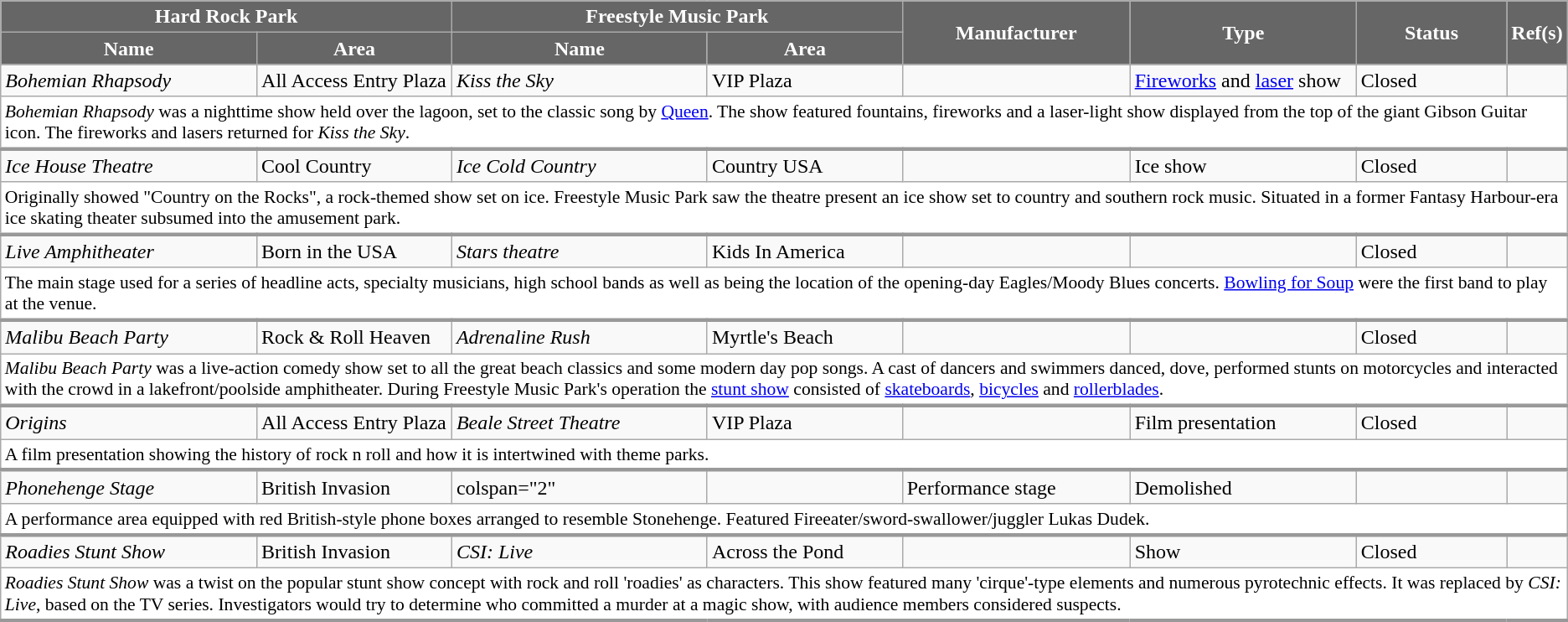<table class="wikitable plainrowheaders">
<tr>
<th scope="col" style="width:30%;background-color:#666;color:#FFF;" colspan="2">Hard Rock Park</th>
<th scope="col" colspan="2" style="width:30%;background-color:#666;color:#FFF;">Freestyle Music Park</th>
<th rowspan="2" scope="col" style="width:15%;background-color:#666;color:#FFF;">Manufacturer</th>
<th rowspan="2" scope="col" style="width:15%;background-color:#666;color:#FFF;">Type</th>
<th rowspan="2" scope="col" style="background-color:#666;color:#FFF;width:10%">Status</th>
<th rowspan="2" scope="col" class="unsortable" style="background-color:#666;color:#FFF;width:5%">Ref(s)</th>
</tr>
<tr>
<th scope="col" style="width:17%;background-color:#666;color:#FFF;">Name</th>
<th scope="col" style="width:13%;background-color:#666;color:#FFF;">Area</th>
<th scope="col" style="width:17%;background-color:#666;color:#FFF;">Name</th>
<th scope="col" style="width:13%;background-color:#666;color:#FFF;">Area</th>
</tr>
<tr>
<td><em>Bohemian Rhapsody</em></td>
<td>All Access Entry Plaza</td>
<td><em>Kiss the Sky</em></td>
<td>VIP Plaza</td>
<td></td>
<td><a href='#'>Fireworks</a> and <a href='#'>laser</a> show</td>
<td>Closed</td>
<td></td>
</tr>
<tr>
<td colspan="8" style="background-color:#FFF;border-bottom:3px solid #999;font-size:90%"><em>Bohemian Rhapsody</em> was a nighttime show held over the lagoon, set to the classic song by <a href='#'>Queen</a>. The show featured fountains, fireworks and a laser-light show displayed from the top of the giant Gibson Guitar icon. The fireworks and lasers returned for <em>Kiss the Sky</em>.</td>
</tr>
<tr>
<td><em>Ice House Theatre</em></td>
<td>Cool Country</td>
<td><em>Ice Cold Country</em></td>
<td>Country USA</td>
<td></td>
<td>Ice show</td>
<td>Closed</td>
<td></td>
</tr>
<tr>
<td colspan="8" style="background-color:#FFF;border-bottom:3px solid #999;font-size:90%">Originally showed "Country on the Rocks", a rock-themed show set on ice. Freestyle Music Park saw the theatre present an ice show set to country and southern rock music. Situated in a former Fantasy Harbour-era ice skating theater subsumed into the amusement park.</td>
</tr>
<tr>
<td><em>Live Amphitheater</em></td>
<td>Born in the USA</td>
<td><em>Stars theatre</em></td>
<td>Kids In America</td>
<td></td>
<td></td>
<td>Closed</td>
<td></td>
</tr>
<tr>
<td colspan="8" style="background-color:#FFF;border-bottom:3px solid #999;font-size:90%">The main stage used for a series of headline acts, specialty musicians, high school bands as well as being the location of the opening-day Eagles/Moody Blues concerts.  <a href='#'>Bowling for Soup</a> were the first band to play at the venue.</td>
</tr>
<tr>
<td><em>Malibu Beach Party</em></td>
<td>Rock & Roll Heaven</td>
<td><em>Adrenaline Rush</em></td>
<td>Myrtle's Beach</td>
<td></td>
<td></td>
<td>Closed</td>
<td></td>
</tr>
<tr>
<td colspan="8" style="background-color:#FFF;border-bottom:3px solid #999;font-size:90%"><em>Malibu Beach Party</em> was a live-action comedy show set to all the great beach classics and some modern day pop songs. A cast of dancers and swimmers danced, dove, performed stunts on motorcycles and interacted with the crowd in a lakefront/poolside amphitheater. During Freestyle Music Park's operation the <a href='#'>stunt show</a> consisted of <a href='#'>skateboards</a>, <a href='#'>bicycles</a> and <a href='#'>rollerblades</a>.</td>
</tr>
<tr>
<td><em>Origins</em></td>
<td>All Access Entry Plaza</td>
<td><em>Beale Street Theatre</em></td>
<td>VIP Plaza</td>
<td></td>
<td>Film presentation</td>
<td>Closed</td>
<td></td>
</tr>
<tr>
<td colspan="8" style="background-color:#FFF;border-bottom:3px solid #999;font-size:90%">A film presentation showing the history of rock n roll and how it is intertwined with theme parks.</td>
</tr>
<tr>
<td><em>Phonehenge Stage</em></td>
<td>British Invasion</td>
<td>colspan="2" </td>
<td></td>
<td>Performance stage</td>
<td>Demolished</td>
<td></td>
</tr>
<tr>
<td colspan="8" style="background-color:#FFF;border-bottom:3px solid #999;font-size:90%">A performance area equipped with red British-style phone boxes arranged to resemble Stonehenge.  Featured Fireeater/sword-swallower/juggler Lukas Dudek.</td>
</tr>
<tr>
<td><em>Roadies Stunt Show</em></td>
<td>British Invasion</td>
<td><em>CSI: Live</em></td>
<td>Across the Pond</td>
<td></td>
<td>Show</td>
<td>Closed</td>
<td></td>
</tr>
<tr>
<td colspan="8" style="background-color:#FFF;border-bottom:3px solid #999;font-size:90%"><em>Roadies Stunt Show</em> was a twist on the popular stunt show concept with rock and roll 'roadies' as characters. This show featured many 'cirque'-type elements and numerous pyrotechnic effects. It was replaced by <em>CSI: Live</em>, based on the TV series. Investigators would try to determine who committed a murder at a magic show, with audience members considered suspects.</td>
</tr>
</table>
